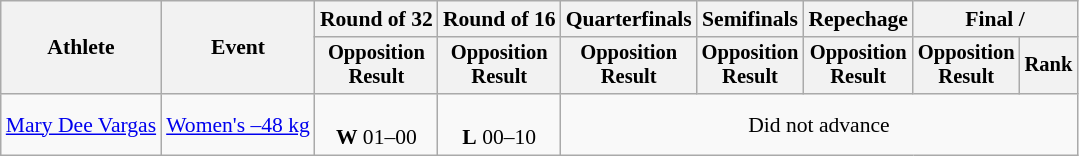<table class="wikitable" style="font-size:90%">
<tr>
<th rowspan="2">Athlete</th>
<th rowspan="2">Event</th>
<th>Round of 32</th>
<th>Round of 16</th>
<th>Quarterfinals</th>
<th>Semifinals</th>
<th>Repechage</th>
<th colspan=2>Final / </th>
</tr>
<tr style="font-size:95%">
<th>Opposition<br>Result</th>
<th>Opposition<br>Result</th>
<th>Opposition<br>Result</th>
<th>Opposition<br>Result</th>
<th>Opposition<br>Result</th>
<th>Opposition<br>Result</th>
<th>Rank</th>
</tr>
<tr align=center>
<td align=left><a href='#'>Mary Dee Vargas</a></td>
<td align=left><a href='#'>Women's –48 kg</a></td>
<td><br><strong>W</strong> 01–00</td>
<td><br><strong>L</strong> 00–10</td>
<td colspan=5>Did not advance</td>
</tr>
</table>
